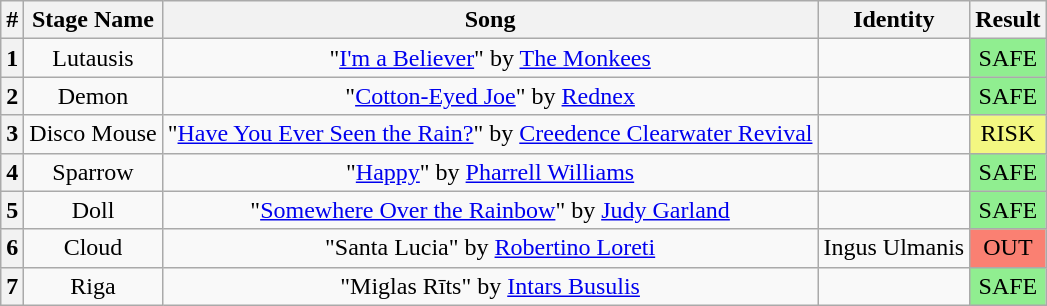<table class="wikitable plainrowheaders" style="text-align: center;">
<tr>
<th>#</th>
<th>Stage Name</th>
<th>Song</th>
<th>Identity</th>
<th>Result</th>
</tr>
<tr>
<th>1</th>
<td>Lutausis</td>
<td>"<a href='#'>I'm a Believer</a>" by <a href='#'>The Monkees</a></td>
<td></td>
<td bgcolor="lightgreen">SAFE</td>
</tr>
<tr>
<th>2</th>
<td>Demon</td>
<td>"<a href='#'>Cotton-Eyed Joe</a>" by <a href='#'>Rednex</a></td>
<td></td>
<td bgcolor="lightgreen">SAFE</td>
</tr>
<tr>
<th>3</th>
<td>Disco Mouse</td>
<td>"<a href='#'>Have You Ever Seen the Rain?</a>" by <a href='#'>Creedence Clearwater Revival</a></td>
<td></td>
<td bgcolor="#F3F781">RISK</td>
</tr>
<tr>
<th>4</th>
<td>Sparrow</td>
<td>"<a href='#'>Happy</a>" by <a href='#'>Pharrell Williams</a></td>
<td></td>
<td bgcolor="lightgreen">SAFE</td>
</tr>
<tr>
<th>5</th>
<td>Doll</td>
<td>"<a href='#'>Somewhere Over the Rainbow</a>" by <a href='#'>Judy Garland</a></td>
<td></td>
<td bgcolor="lightgreen">SAFE</td>
</tr>
<tr>
<th>6</th>
<td>Cloud</td>
<td>"Santa Lucia" by <a href='#'>Robertino Loreti</a></td>
<td>Ingus Ulmanis</td>
<td bgcolor="salmon">OUT</td>
</tr>
<tr>
<th>7</th>
<td>Riga</td>
<td>"Miglas Rīts" by <a href='#'>Intars Busulis</a></td>
<td></td>
<td bgcolor="lightgreen">SAFE</td>
</tr>
</table>
